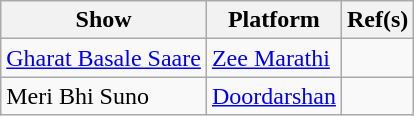<table class="wikitable">
<tr>
<th>Show</th>
<th>Platform</th>
<th>Ref(s)</th>
</tr>
<tr>
<td><a href='#'>Gharat Basale Saare</a></td>
<td><a href='#'>Zee Marathi</a></td>
<td></td>
</tr>
<tr>
<td>Meri Bhi Suno</td>
<td><a href='#'>Doordarshan</a></td>
<td></td>
</tr>
</table>
